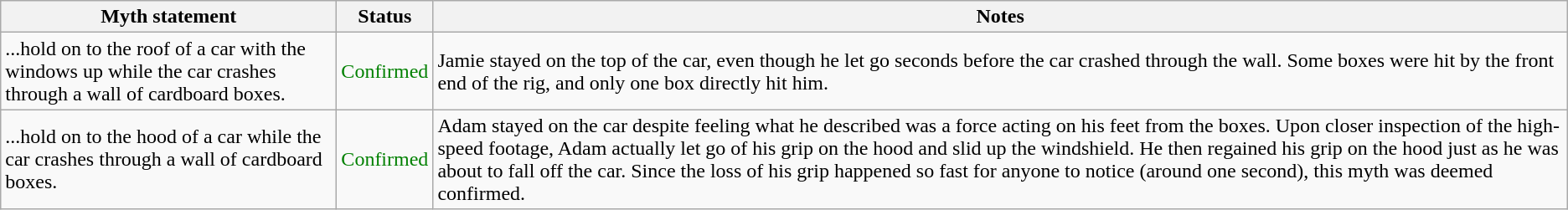<table class="wikitable plainrowheaders">
<tr>
<th>Myth statement</th>
<th>Status</th>
<th>Notes</th>
</tr>
<tr>
<td>...hold on to the roof of a car with the windows up while the car crashes through a wall of cardboard boxes.</td>
<td style="color:green">Confirmed</td>
<td>Jamie stayed on the top of the car, even though he let go seconds before the car crashed through the wall. Some boxes were hit by the front end of the rig, and only one box directly hit him.</td>
</tr>
<tr>
<td>...hold on to the hood of a car while the car crashes through a wall of cardboard boxes.</td>
<td style="color:green">Confirmed</td>
<td>Adam stayed on the car despite feeling what he described was a force acting on his feet from the boxes. Upon closer inspection of the high-speed footage, Adam actually let go of his grip on the hood and slid up the windshield. He then regained his grip on the hood just as he was about to fall off the car. Since the loss of his grip happened so fast for anyone to notice (around one second), this myth was deemed confirmed.</td>
</tr>
</table>
